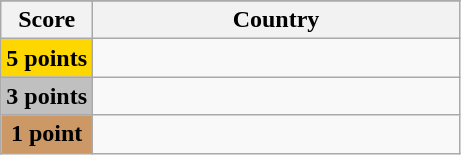<table class="wikitable">
<tr>
</tr>
<tr>
<th scope="col">Score</th>
<th scope="col">Country</th>
</tr>
<tr>
<th scope="row" width=20% style="background:gold">5 points</th>
<td></td>
</tr>
<tr>
<th scope="row" width=20% style="background:silver">3 points</th>
<td></td>
</tr>
<tr>
<th scope="row" width=20% style="background:#CC9966">1 point</th>
<td></td>
</tr>
</table>
